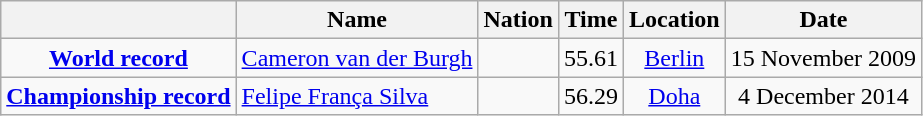<table class=wikitable style=text-align:center>
<tr>
<th></th>
<th>Name</th>
<th>Nation</th>
<th>Time</th>
<th>Location</th>
<th>Date</th>
</tr>
<tr>
<td><strong><a href='#'>World record</a></strong></td>
<td align=left><a href='#'>Cameron van der Burgh</a></td>
<td align=left></td>
<td align=left>55.61</td>
<td><a href='#'>Berlin</a></td>
<td>15 November 2009</td>
</tr>
<tr>
<td><strong><a href='#'>Championship record</a></strong></td>
<td align=left><a href='#'>Felipe França Silva</a></td>
<td align=left></td>
<td align=left>56.29</td>
<td><a href='#'>Doha</a></td>
<td>4 December 2014</td>
</tr>
</table>
